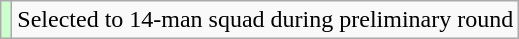<table class="wikitable">
<tr>
<td style="background: #ccffcc";></td>
<td>Selected to 14-man squad during preliminary round</td>
</tr>
</table>
